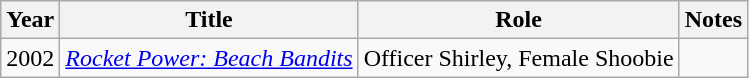<table class="wikitable sortable">
<tr>
<th>Year</th>
<th>Title</th>
<th>Role</th>
<th>Notes</th>
</tr>
<tr>
<td>2002</td>
<td><em><a href='#'>Rocket Power: Beach Bandits</a></em></td>
<td>Officer Shirley, Female Shoobie</td>
<td></td>
</tr>
</table>
